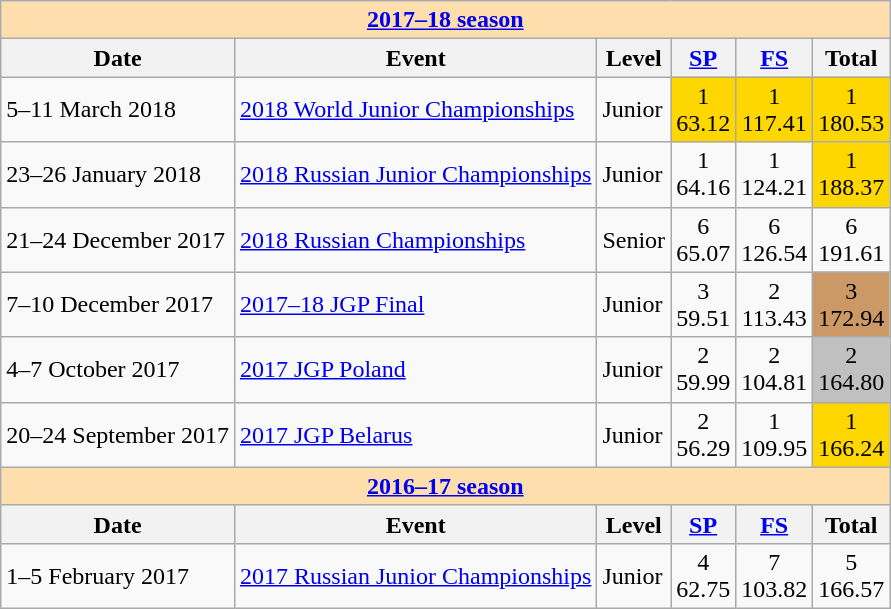<table class="wikitable">
<tr>
<td style="background-color: #ffdead; " colspan=8 align=center><a href='#'><strong>2017–18 season</strong></a></td>
</tr>
<tr>
<th>Date</th>
<th>Event</th>
<th>Level</th>
<th><a href='#'>SP</a></th>
<th><a href='#'>FS</a></th>
<th>Total</th>
</tr>
<tr>
<td>5–11 March 2018</td>
<td><a href='#'>2018 World Junior Championships</a></td>
<td>Junior</td>
<td align=center bgcolor=gold>1 <br> 63.12</td>
<td align=center bgcolor=gold>1 <br> 117.41</td>
<td align=center bgcolor=gold>1 <br> 180.53</td>
</tr>
<tr>
<td>23–26 January 2018</td>
<td><a href='#'>2018 Russian Junior Championships</a></td>
<td>Junior</td>
<td align=center>1 <br> 64.16</td>
<td align=center>1 <br> 124.21</td>
<td align=center bgcolor=gold>1 <br> 188.37</td>
</tr>
<tr>
<td>21–24 December 2017</td>
<td><a href='#'>2018 Russian Championships</a></td>
<td>Senior</td>
<td align=center>6 <br> 65.07</td>
<td align=center>6 <br> 126.54</td>
<td align=center>6 <br> 191.61</td>
</tr>
<tr>
<td>7–10 December 2017</td>
<td><a href='#'>2017–18 JGP Final</a></td>
<td>Junior</td>
<td align=center>3 <br> 59.51</td>
<td align=center>2 <br> 113.43</td>
<td align=center bgcolor=cc9966>3 <br> 172.94</td>
</tr>
<tr>
<td>4–7 October 2017</td>
<td><a href='#'>2017 JGP Poland</a></td>
<td>Junior</td>
<td align=center>2 <br> 59.99</td>
<td align=center>2 <br> 104.81</td>
<td align=center bgcolor=silver>2 <br> 164.80</td>
</tr>
<tr>
<td>20–24 September 2017</td>
<td><a href='#'>2017 JGP Belarus</a></td>
<td>Junior</td>
<td align=center>2 <br> 56.29</td>
<td align=center>1 <br> 109.95</td>
<td align=center bgcolor=gold>1 <br> 166.24</td>
</tr>
<tr>
<td style="background-color: #ffdead; " colspan=8 align=center><a href='#'><strong>2016–17 season</strong></a></td>
</tr>
<tr>
<th>Date</th>
<th>Event</th>
<th>Level</th>
<th><a href='#'>SP</a></th>
<th><a href='#'>FS</a></th>
<th>Total</th>
</tr>
<tr>
<td>1–5 February 2017</td>
<td><a href='#'>2017 Russian Junior Championships</a></td>
<td>Junior</td>
<td align=center>4 <br> 62.75</td>
<td align=center>7 <br> 103.82</td>
<td align=center>5 <br> 166.57</td>
</tr>
</table>
